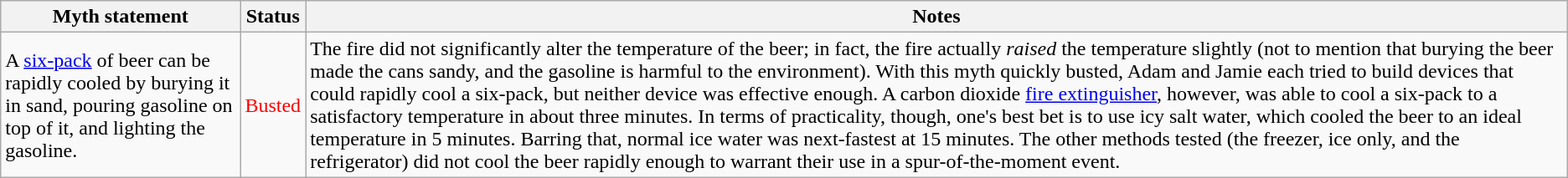<table class="wikitable plainrowheaders">
<tr>
<th>Myth statement</th>
<th>Status</th>
<th>Notes</th>
</tr>
<tr>
<td>A <a href='#'>six-pack</a> of beer can be rapidly cooled by burying it in sand, pouring gasoline on top of it, and lighting the gasoline.</td>
<td style="color:red">Busted</td>
<td>The fire did not significantly alter the temperature of the beer; in fact, the fire actually <em>raised</em> the temperature slightly (not to mention that burying the beer made the cans sandy, and the gasoline is harmful to the environment). With this myth quickly busted, Adam and Jamie each tried to build devices that could rapidly cool a six-pack, but neither device was effective enough. A carbon dioxide <a href='#'>fire extinguisher</a>, however, was able to cool a six-pack to a satisfactory temperature in about three minutes. In terms of practicality, though, one's best bet is to use icy salt water, which cooled the beer to an ideal temperature in 5 minutes. Barring that, normal ice water was next-fastest at 15 minutes. The other methods tested (the freezer, ice only, and the refrigerator) did not cool the beer rapidly enough to warrant their use in a spur-of-the-moment event.</td>
</tr>
</table>
